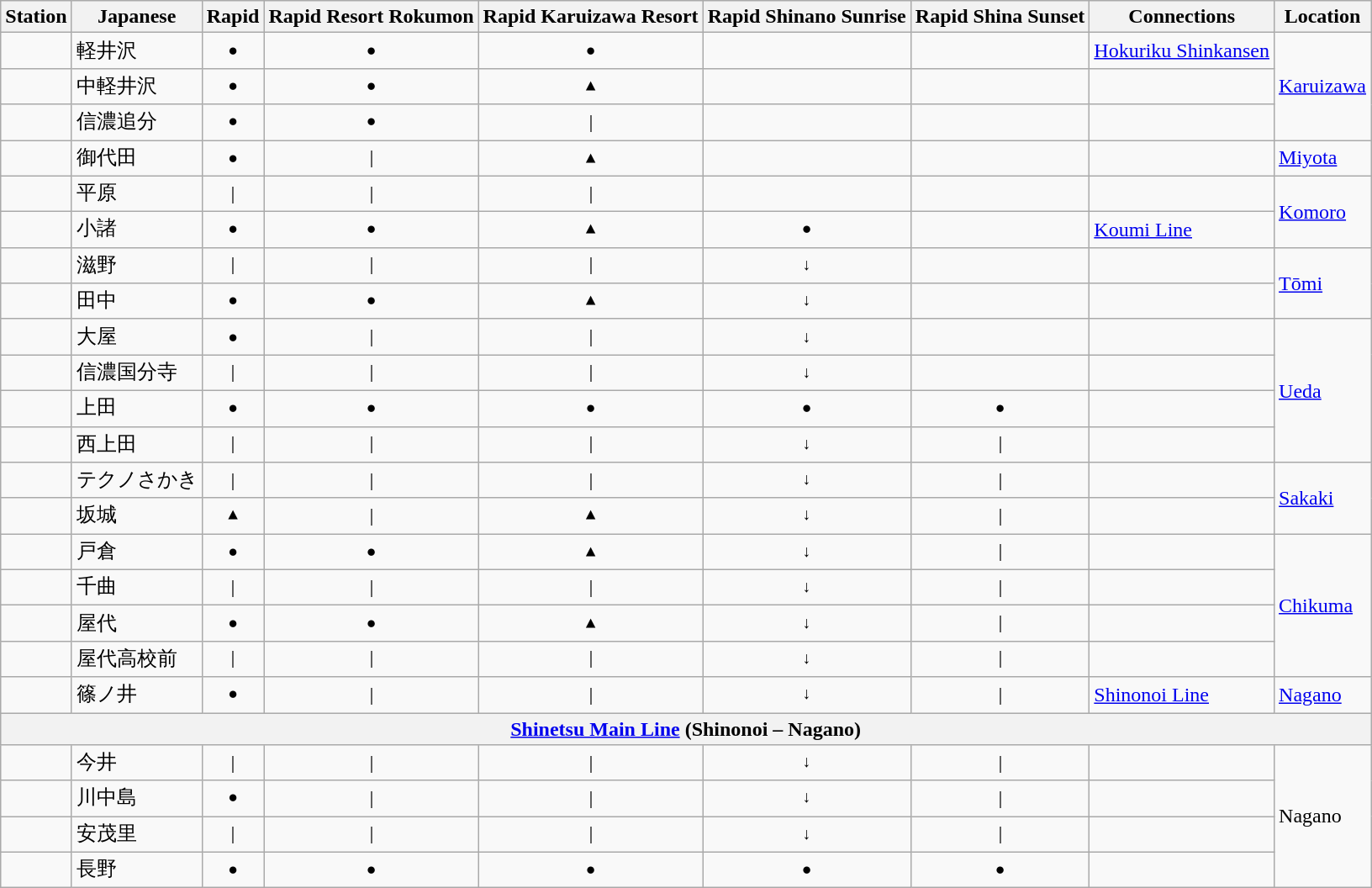<table class="wikitable">
<tr>
<th>Station</th>
<th>Japanese</th>
<th>Rapid</th>
<th>Rapid Resort Rokumon</th>
<th>Rapid Karuizawa Resort</th>
<th>Rapid Shinano Sunrise</th>
<th>Rapid Shina Sunset</th>
<th>Connections</th>
<th>Location</th>
</tr>
<tr>
<td></td>
<td>軽井沢</td>
<td style="text-align: center; font-family: monospace; white-space: nowrap;">●</td>
<td style="text-align: center; font-family: monospace; white-space: nowrap;">●</td>
<td style="text-align: center; font-family: monospace; white-space: nowrap;">●</td>
<td></td>
<td></td>
<td> <a href='#'>Hokuriku Shinkansen</a></td>
<td rowspan="3"><a href='#'>Karuizawa</a></td>
</tr>
<tr>
<td></td>
<td>中軽井沢</td>
<td style="text-align: center; font-family: monospace; white-space: nowrap;">●</td>
<td style="text-align: center; font-family: monospace; white-space: nowrap;">●</td>
<td style="text-align: center; font-family: monospace; white-space: nowrap;">▲</td>
<td></td>
<td></td>
<td></td>
</tr>
<tr>
<td></td>
<td>信濃追分</td>
<td style="text-align: center; font-family: monospace; white-space: nowrap;">●</td>
<td style="text-align: center; font-family: monospace; white-space: nowrap;">●</td>
<td style="text-align: center; font-family: monospace; white-space: nowrap;">｜</td>
<td></td>
<td></td>
<td></td>
</tr>
<tr>
<td></td>
<td>御代田</td>
<td style="text-align: center; font-family: monospace; white-space: nowrap;">●</td>
<td style="text-align: center; font-family: monospace; white-space: nowrap;">｜</td>
<td style="text-align: center; font-family: monospace; white-space: nowrap;">▲</td>
<td></td>
<td></td>
<td></td>
<td><a href='#'>Miyota</a></td>
</tr>
<tr>
<td></td>
<td>平原</td>
<td style="text-align: center; font-family: monospace; white-space: nowrap;">｜</td>
<td style="text-align: center; font-family: monospace; white-space: nowrap;">｜</td>
<td style="text-align: center; font-family: monospace; white-space: nowrap;">｜</td>
<td></td>
<td></td>
<td></td>
<td rowspan="2"><a href='#'>Komoro</a></td>
</tr>
<tr>
<td></td>
<td>小諸</td>
<td style="text-align: center; font-family: monospace; white-space: nowrap;">●</td>
<td style="text-align: center; font-family: monospace; white-space: nowrap;">●</td>
<td style="text-align: center; font-family: monospace; white-space: nowrap;">▲</td>
<td style="text-align: center; font-family: monospace; white-space: nowrap;">●</td>
<td></td>
<td> <a href='#'>Koumi Line</a></td>
</tr>
<tr>
<td></td>
<td>滋野</td>
<td style="text-align: center; font-family: monospace; white-space: nowrap;">｜</td>
<td style="text-align: center; font-family: monospace; white-space: nowrap;">｜</td>
<td style="text-align: center; font-family: monospace; white-space: nowrap;">｜</td>
<td style="text-align: center; font-family: monospace; white-space: nowrap;">↓</td>
<td></td>
<td></td>
<td rowspan="2"><a href='#'>Tōmi</a></td>
</tr>
<tr>
<td></td>
<td>田中</td>
<td style="text-align: center; font-family: monospace; white-space: nowrap;">●</td>
<td style="text-align: center; font-family: monospace; white-space: nowrap;">●</td>
<td style="text-align: center; font-family: monospace; white-space: nowrap;">▲</td>
<td style="text-align: center; font-family: monospace; white-space: nowrap;">↓</td>
<td></td>
<td></td>
</tr>
<tr>
<td></td>
<td>大屋</td>
<td style="text-align: center; font-family: monospace; white-space: nowrap;">●</td>
<td style="text-align: center; font-family: monospace; white-space: nowrap;">｜</td>
<td style="text-align: center; font-family: monospace; white-space: nowrap;">｜</td>
<td style="text-align: center; font-family: monospace; white-space: nowrap;">↓</td>
<td></td>
<td></td>
<td rowspan="4"><a href='#'>Ueda</a></td>
</tr>
<tr>
<td></td>
<td>信濃国分寺</td>
<td style="text-align: center; font-family: monospace; white-space: nowrap;">｜</td>
<td style="text-align: center; font-family: monospace; white-space: nowrap;">｜</td>
<td style="text-align: center; font-family: monospace; white-space: nowrap;">｜</td>
<td style="text-align: center; font-family: monospace; white-space: nowrap;">↓</td>
<td></td>
<td></td>
</tr>
<tr>
<td></td>
<td>上田</td>
<td style="text-align: center; font-family: monospace; white-space: nowrap;">●</td>
<td style="text-align: center; font-family: monospace; white-space: nowrap;">●</td>
<td style="text-align: center; font-family: monospace; white-space: nowrap;">●</td>
<td style="text-align: center; font-family: monospace; white-space: nowrap;">●</td>
<td style="text-align: center; font-family: monospace; white-space: nowrap;">●</td>
<td></td>
</tr>
<tr>
<td></td>
<td>西上田</td>
<td style="text-align: center; font-family: monospace; white-space: nowrap;">｜</td>
<td style="text-align: center; font-family: monospace; white-space: nowrap;">｜</td>
<td style="text-align: center; font-family: monospace; white-space: nowrap;">｜</td>
<td style="text-align: center; font-family: monospace; white-space: nowrap;">↓</td>
<td style="text-align: center; font-family: monospace; white-space: nowrap;">｜</td>
<td></td>
</tr>
<tr>
<td></td>
<td>テクノさかき</td>
<td style="text-align: center; font-family: monospace; white-space: nowrap;">｜</td>
<td style="text-align: center; font-family: monospace; white-space: nowrap;">｜</td>
<td style="text-align: center; font-family: monospace; white-space: nowrap;">｜</td>
<td style="text-align: center; font-family: monospace; white-space: nowrap;">↓</td>
<td style="text-align: center; font-family: monospace; white-space: nowrap;">｜</td>
<td></td>
<td rowspan="2"><a href='#'>Sakaki</a></td>
</tr>
<tr>
<td></td>
<td>坂城</td>
<td style="text-align: center; font-family: monospace; white-space: nowrap;">▲</td>
<td style="text-align: center; font-family: monospace; white-space: nowrap;">｜</td>
<td style="text-align: center; font-family: monospace; white-space: nowrap;">▲</td>
<td style="text-align: center; font-family: monospace; white-space: nowrap;">↓</td>
<td style="text-align: center; font-family: monospace; white-space: nowrap;">｜</td>
<td></td>
</tr>
<tr>
<td></td>
<td>戸倉</td>
<td style="text-align: center; font-family: monospace; white-space: nowrap;">●</td>
<td style="text-align: center; font-family: monospace; white-space: nowrap;">●</td>
<td style="text-align: center; font-family: monospace; white-space: nowrap;">▲</td>
<td style="text-align: center; font-family: monospace; white-space: nowrap;">↓</td>
<td style="text-align: center; font-family: monospace; white-space: nowrap;">｜</td>
<td></td>
<td rowspan=4><a href='#'>Chikuma</a></td>
</tr>
<tr>
<td></td>
<td>千曲</td>
<td style="text-align: center; font-family: monospace; white-space: nowrap;">｜</td>
<td style="text-align: center; font-family: monospace; white-space: nowrap;">｜</td>
<td style="text-align: center; font-family: monospace; white-space: nowrap;">｜</td>
<td style="text-align: center; font-family: monospace; white-space: nowrap;">↓</td>
<td style="text-align: center; font-family: monospace; white-space: nowrap;">｜</td>
<td></td>
</tr>
<tr>
<td></td>
<td>屋代</td>
<td style="text-align: center; font-family: monospace; white-space: nowrap;">●</td>
<td style="text-align: center; font-family: monospace; white-space: nowrap;">●</td>
<td style="text-align: center; font-family: monospace; white-space: nowrap;">▲</td>
<td style="text-align: center; font-family: monospace; white-space: nowrap;">↓</td>
<td style="text-align: center; font-family: monospace; white-space: nowrap;">｜</td>
<td></td>
</tr>
<tr>
<td></td>
<td>屋代高校前</td>
<td style="text-align: center; font-family: monospace; white-space: nowrap;">｜</td>
<td style="text-align: center; font-family: monospace; white-space: nowrap;">｜</td>
<td style="text-align: center; font-family: monospace; white-space: nowrap;">｜</td>
<td style="text-align: center; font-family: monospace; white-space: nowrap;">↓</td>
<td style="text-align: center; font-family: monospace; white-space: nowrap;">｜</td>
<td></td>
</tr>
<tr>
<td></td>
<td>篠ノ井</td>
<td style="text-align: center; font-family: monospace; white-space: nowrap;">●</td>
<td style="text-align: center; font-family: monospace; white-space: nowrap;">｜</td>
<td style="text-align: center; font-family: monospace; white-space: nowrap;">｜</td>
<td style="text-align: center; font-family: monospace; white-space: nowrap;">↓</td>
<td style="text-align: center; font-family: monospace; white-space: nowrap;">｜</td>
<td> <a href='#'>Shinonoi Line</a></td>
<td><a href='#'>Nagano</a></td>
</tr>
<tr>
<th colspan="9"><a href='#'>Shinetsu Main Line</a> (Shinonoi – Nagano)</th>
</tr>
<tr>
<td></td>
<td>今井</td>
<td style="text-align: center; font-family: monospace; white-space: nowrap;">｜</td>
<td style="text-align: center; font-family: monospace; white-space: nowrap;">｜</td>
<td style="text-align: center; font-family: monospace; white-space: nowrap;">｜</td>
<td style="text-align: center; font-family: monospace; white-space: nowrap;">↓</td>
<td style="text-align: center; font-family: monospace; white-space: nowrap;">｜</td>
<td></td>
<td rowspan="4">Nagano</td>
</tr>
<tr>
<td></td>
<td>川中島</td>
<td style="text-align: center; font-family: monospace; white-space: nowrap;">●</td>
<td style="text-align: center; font-family: monospace; white-space: nowrap;">｜</td>
<td style="text-align: center; font-family: monospace; white-space: nowrap;">｜</td>
<td style="text-align: center; font-family: monospace; white-space: nowrap;">↓</td>
<td style="text-align: center; font-family: monospace; white-space: nowrap;">｜</td>
<td></td>
</tr>
<tr>
<td></td>
<td>安茂里</td>
<td style="text-align: center; font-family: monospace; white-space: nowrap;">｜</td>
<td style="text-align: center; font-family: monospace; white-space: nowrap;">｜</td>
<td style="text-align: center; font-family: monospace; white-space: nowrap;">｜</td>
<td style="text-align: center; font-family: monospace; white-space: nowrap;">↓</td>
<td style="text-align: center; font-family: monospace; white-space: nowrap;">｜</td>
<td></td>
</tr>
<tr>
<td></td>
<td>長野</td>
<td style="text-align: center; font-family: monospace; white-space: nowrap;">●</td>
<td style="text-align: center; font-family: monospace; white-space: nowrap;">●</td>
<td style="text-align: center; font-family: monospace; white-space: nowrap;">●</td>
<td style="text-align: center; font-family: monospace; white-space: nowrap;">●</td>
<td style="text-align: center; font-family: monospace; white-space: nowrap;">●</td>
<td></td>
</tr>
</table>
